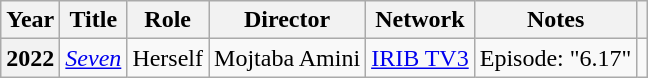<table class="wikitable plainrowheaders sortable"  style=font-size:100%>
<tr>
<th scope="col">Year</th>
<th scope="col">Title</th>
<th scope="col">Role</th>
<th scope="col">Director</th>
<th scope="col" class="unsortable">Network</th>
<th scope="col">Notes</th>
<th scope="col" class="unsortable"></th>
</tr>
<tr>
<th scope=row>2022</th>
<td><em><a href='#'>Seven</a></em></td>
<td>Herself</td>
<td>Mojtaba Amini</td>
<td><a href='#'>IRIB TV3</a></td>
<td>Episode: "6.17"</td>
<td></td>
</tr>
</table>
